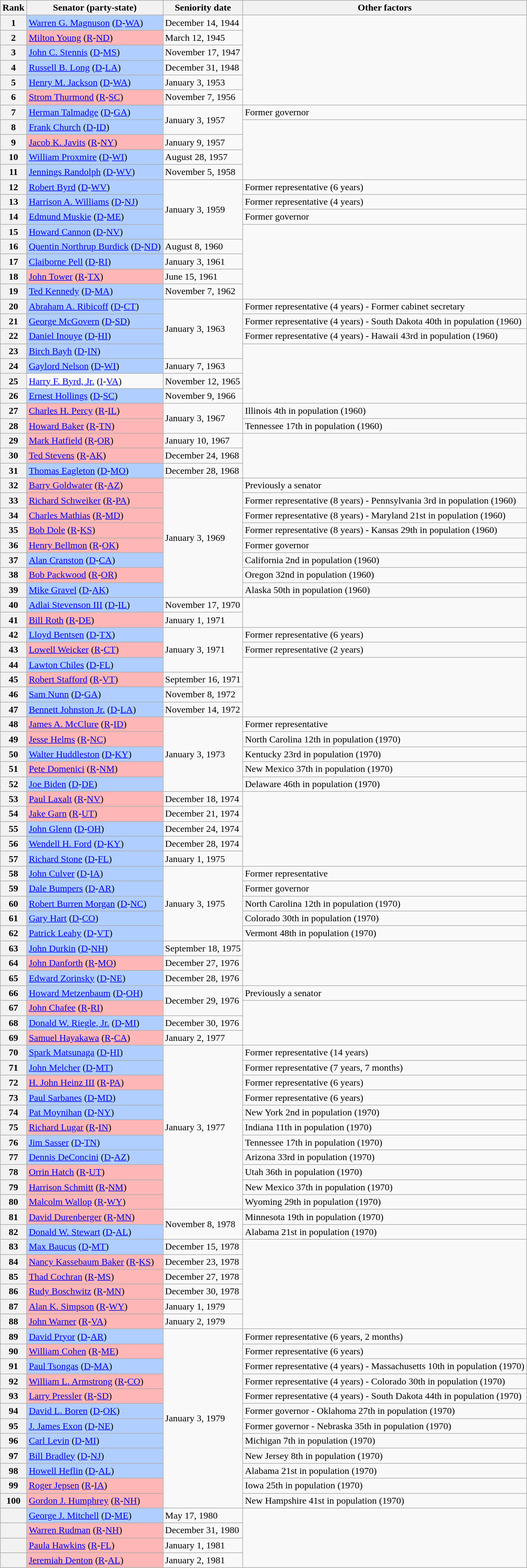<table class=wikitable>
<tr valign=bottom>
<th>Rank</th>
<th>Senator (party-state)</th>
<th>Seniority date</th>
<th>Other factors</th>
</tr>
<tr>
<th>1</th>
<td style="background-color:#B0CEFF"><a href='#'>Warren G. Magnuson</a> (<a href='#'>D</a>-<a href='#'>WA</a>)</td>
<td>December 14, 1944</td>
<td rowspan=6></td>
</tr>
<tr>
<th>2</th>
<td style="background-color:#FFB6B6"><a href='#'>Milton Young</a> (<a href='#'>R</a>-<a href='#'>ND</a>)</td>
<td>March 12, 1945</td>
</tr>
<tr>
<th>3</th>
<td style="background-color:#B0CEFF"><a href='#'>John C. Stennis</a> (<a href='#'>D</a>-<a href='#'>MS</a>)</td>
<td>November 17, 1947</td>
</tr>
<tr>
<th>4</th>
<td style="background-color:#B0CEFF"><a href='#'>Russell B. Long</a> (<a href='#'>D</a>-<a href='#'>LA</a>)</td>
<td>December 31, 1948</td>
</tr>
<tr>
<th>5</th>
<td style="background-color:#B0CEFF"><a href='#'>Henry M. Jackson</a> (<a href='#'>D</a>-<a href='#'>WA</a>)</td>
<td>January 3, 1953</td>
</tr>
<tr>
<th>6</th>
<td style="background-color:#FFB6B6"><a href='#'>Strom Thurmond</a> (<a href='#'>R</a>-<a href='#'>SC</a>)</td>
<td>November 7, 1956</td>
</tr>
<tr>
<th>7</th>
<td style="background-color:#B0CEFF"><a href='#'>Herman Talmadge</a> (<a href='#'>D</a>-<a href='#'>GA</a>)</td>
<td rowspan= 2>January 3, 1957</td>
<td>Former governor</td>
</tr>
<tr>
<th>8</th>
<td style="background-color:#B0CEFF"><a href='#'>Frank Church</a> (<a href='#'>D</a>-<a href='#'>ID</a>)</td>
<td rowspan=4></td>
</tr>
<tr>
<th>9</th>
<td style="background-color:#FFB6B6"><a href='#'>Jacob K. Javits</a> (<a href='#'>R</a>-<a href='#'>NY</a>)</td>
<td>January 9, 1957</td>
</tr>
<tr>
<th>10</th>
<td style="background-color:#B0CEFF"><a href='#'>William Proxmire</a> (<a href='#'>D</a>-<a href='#'>WI</a>)</td>
<td>August 28, 1957</td>
</tr>
<tr>
<th>11</th>
<td style="background-color:#B0CEFF"><a href='#'>Jennings Randolph</a> (<a href='#'>D</a>-<a href='#'>WV</a>)</td>
<td>November 5, 1958</td>
</tr>
<tr>
<th>12</th>
<td style="background-color:#B0CEFF"><a href='#'>Robert Byrd</a> (<a href='#'>D</a>-<a href='#'>WV</a>)</td>
<td rowspan= 4>January 3, 1959</td>
<td>Former representative (6 years)</td>
</tr>
<tr>
<th>13</th>
<td style="background-color:#B0CEFF"><a href='#'>Harrison A. Williams</a> (<a href='#'>D</a>-<a href='#'>NJ</a>)</td>
<td>Former representative (4 years)</td>
</tr>
<tr>
<th>14</th>
<td style="background-color:#B0CEFF"><a href='#'>Edmund Muskie</a> (<a href='#'>D</a>-<a href='#'>ME</a>)</td>
<td>Former governor</td>
</tr>
<tr>
<th>15</th>
<td style="background-color:#B0CEFF"><a href='#'>Howard Cannon</a> (<a href='#'>D</a>-<a href='#'>NV</a>)</td>
<td rowspan=5></td>
</tr>
<tr>
<th>16</th>
<td style="background-color:#B0CEFF"><a href='#'>Quentin Northrup Burdick</a> (<a href='#'>D</a>-<a href='#'>ND</a>)</td>
<td>August 8, 1960</td>
</tr>
<tr>
<th>17</th>
<td style="background-color:#B0CEFF"><a href='#'>Claiborne Pell</a> (<a href='#'>D</a>-<a href='#'>RI</a>)</td>
<td>January 3, 1961</td>
</tr>
<tr>
<th>18</th>
<td style="background-color:#FFB6B6"><a href='#'>John Tower</a> (<a href='#'>R</a>-<a href='#'>TX</a>)</td>
<td>June 15, 1961</td>
</tr>
<tr>
<th>19</th>
<td style="background-color:#B0CEFF"><a href='#'>Ted Kennedy</a> (<a href='#'>D</a>-<a href='#'>MA</a>)</td>
<td>November 7, 1962</td>
</tr>
<tr>
<th>20</th>
<td style="background-color:#B0CEFF"><a href='#'>Abraham A. Ribicoff</a> (<a href='#'>D</a>-<a href='#'>CT</a>)</td>
<td rowspan= 4>January 3, 1963</td>
<td>Former representative (4 years) - Former cabinet secretary</td>
</tr>
<tr>
<th>21</th>
<td style="background-color:#B0CEFF"><a href='#'>George McGovern</a> (<a href='#'>D</a>-<a href='#'>SD</a>)</td>
<td>Former representative (4 years) - South Dakota 40th in population (1960)</td>
</tr>
<tr>
<th>22</th>
<td style="background-color:#B0CEFF"><a href='#'>Daniel Inouye</a> (<a href='#'>D</a>-<a href='#'>HI</a>)</td>
<td>Former representative (4 years) - Hawaii 43rd in population (1960)</td>
</tr>
<tr>
<th>23</th>
<td style="background-color:#B0CEFF"><a href='#'>Birch Bayh</a> (<a href='#'>D</a>-<a href='#'>IN</a>)</td>
<td rowspan=4></td>
</tr>
<tr>
<th>24</th>
<td style="background-color:#B0CEFF"><a href='#'>Gaylord Nelson</a> (<a href='#'>D</a>-<a href='#'>WI</a>)</td>
<td>January 7, 1963</td>
</tr>
<tr>
<th>25</th>
<td><a href='#'>Harry F. Byrd, Jr.</a> (<a href='#'>I</a>-<a href='#'>VA</a>)</td>
<td>November 12, 1965</td>
</tr>
<tr>
<th>26</th>
<td style="background-color:#B0CEFF"><a href='#'>Ernest Hollings</a> (<a href='#'>D</a>-<a href='#'>SC</a>)</td>
<td>November 9, 1966</td>
</tr>
<tr>
<th>27</th>
<td style="background-color:#FFB6B6"><a href='#'>Charles H. Percy</a> (<a href='#'>R</a>-<a href='#'>IL</a>)</td>
<td rowspan= 2>January 3, 1967</td>
<td>Illinois 4th in population (1960)</td>
</tr>
<tr>
<th>28</th>
<td style="background-color:#FFB6B6"><a href='#'>Howard Baker</a> (<a href='#'>R</a>-<a href='#'>TN</a>)</td>
<td>Tennessee 17th in population (1960)</td>
</tr>
<tr>
<th>29</th>
<td style="background-color:#FFB6B6"><a href='#'>Mark Hatfield</a> (<a href='#'>R</a>-<a href='#'>OR</a>)</td>
<td>January 10, 1967</td>
<td rowspan=3></td>
</tr>
<tr>
<th>30</th>
<td style="background-color:#FFB6B6"><a href='#'>Ted Stevens</a> (<a href='#'>R</a>-<a href='#'>AK</a>)</td>
<td>December 24, 1968</td>
</tr>
<tr>
<th>31</th>
<td style="background-color:#B0CEFF"><a href='#'>Thomas Eagleton</a> (<a href='#'>D</a>-<a href='#'>MO</a>)</td>
<td>December 28, 1968</td>
</tr>
<tr>
<th>32</th>
<td style="background-color:#FFB6B6"><a href='#'>Barry Goldwater</a> (<a href='#'>R</a>-<a href='#'>AZ</a>)</td>
<td rowspan= 8>January 3, 1969</td>
<td>Previously a senator</td>
</tr>
<tr>
<th>33</th>
<td style="background-color:#FFB6B6"><a href='#'>Richard Schweiker</a> (<a href='#'>R</a>-<a href='#'>PA</a>)</td>
<td>Former representative (8 years) - Pennsylvania 3rd in population (1960)</td>
</tr>
<tr>
<th>34</th>
<td style="background-color:#FFB6B6"><a href='#'>Charles Mathias</a> (<a href='#'>R</a>-<a href='#'>MD</a>)</td>
<td>Former representative (8 years) - Maryland 21st in population (1960)</td>
</tr>
<tr>
<th>35</th>
<td style="background-color:#FFB6B6"><a href='#'>Bob Dole</a> (<a href='#'>R</a>-<a href='#'>KS</a>)</td>
<td>Former representative (8 years) - Kansas 29th in population (1960)</td>
</tr>
<tr>
<th>36</th>
<td style="background-color:#FFB6B6"><a href='#'>Henry Bellmon</a> (<a href='#'>R</a>-<a href='#'>OK</a>)</td>
<td>Former governor</td>
</tr>
<tr>
<th>37</th>
<td style="background-color:#B0CEFF"><a href='#'>Alan Cranston</a> (<a href='#'>D</a>-<a href='#'>CA</a>)</td>
<td>California 2nd in population (1960)</td>
</tr>
<tr>
<th>38</th>
<td style="background-color:#FFB6B6"><a href='#'>Bob Packwood</a> (<a href='#'>R</a>-<a href='#'>OR</a>)</td>
<td>Oregon 32nd in population (1960)</td>
</tr>
<tr>
<th>39</th>
<td style="background-color:#B0CEFF"><a href='#'>Mike Gravel</a> (<a href='#'>D</a>-<a href='#'>AK</a>)</td>
<td>Alaska 50th in population (1960)</td>
</tr>
<tr>
<th>40</th>
<td style="background-color:#B0CEFF"><a href='#'>Adlai Stevenson III</a> (<a href='#'>D</a>-<a href='#'>IL</a>)</td>
<td>November 17, 1970</td>
<td rowspan=2></td>
</tr>
<tr>
<th>41</th>
<td style="background-color:#FFB6B6"><a href='#'>Bill Roth</a> (<a href='#'>R</a>-<a href='#'>DE</a>)</td>
<td>January 1, 1971</td>
</tr>
<tr>
<th>42</th>
<td style="background-color:#B0CEFF"><a href='#'>Lloyd Bentsen</a> (<a href='#'>D</a>-<a href='#'>TX</a>)</td>
<td rowspan= 3>January 3, 1971</td>
<td>Former representative (6 years)</td>
</tr>
<tr>
<th>43</th>
<td style="background-color:#FFB6B6"><a href='#'>Lowell Weicker</a> (<a href='#'>R</a>-<a href='#'>CT</a>)</td>
<td>Former representative (2 years)</td>
</tr>
<tr>
<th>44</th>
<td style="background-color:#B0CEFF"><a href='#'>Lawton Chiles</a> (<a href='#'>D</a>-<a href='#'>FL</a>)</td>
<td rowspan=4></td>
</tr>
<tr>
<th>45</th>
<td style="background-color:#FFB6B6"><a href='#'>Robert Stafford</a> (<a href='#'>R</a>-<a href='#'>VT</a>)</td>
<td>September 16, 1971</td>
</tr>
<tr>
<th>46</th>
<td style="background-color:#B0CEFF"><a href='#'>Sam Nunn</a> (<a href='#'>D</a>-<a href='#'>GA</a>)</td>
<td>November 8, 1972</td>
</tr>
<tr>
<th>47</th>
<td style="background-color:#B0CEFF"><a href='#'>Bennett Johnston Jr.</a> (<a href='#'>D</a>-<a href='#'>LA</a>)</td>
<td>November 14, 1972</td>
</tr>
<tr>
<th>48</th>
<td style="background-color:#FFB6B6"><a href='#'>James A. McClure</a> (<a href='#'>R</a>-<a href='#'>ID</a>)</td>
<td rowspan= 5>January 3, 1973</td>
<td>Former representative</td>
</tr>
<tr>
<th>49</th>
<td style="background-color:#FFB6B6"><a href='#'>Jesse Helms</a> (<a href='#'>R</a>-<a href='#'>NC</a>)</td>
<td>North Carolina 12th in population (1970)</td>
</tr>
<tr>
<th>50</th>
<td style="background-color:#B0CEFF"><a href='#'>Walter Huddleston</a> (<a href='#'>D</a>-<a href='#'>KY</a>)</td>
<td>Kentucky 23rd in population (1970)</td>
</tr>
<tr>
<th>51</th>
<td style="background-color:#FFB6B6"><a href='#'>Pete Domenici</a> (<a href='#'>R</a>-<a href='#'>NM</a>)</td>
<td>New Mexico 37th in population (1970)</td>
</tr>
<tr>
<th>52</th>
<td style="background-color:#B0CEFF"><a href='#'>Joe Biden</a> (<a href='#'>D</a>-<a href='#'>DE</a>)</td>
<td>Delaware 46th in population (1970)</td>
</tr>
<tr>
<th>53</th>
<td style="background-color:#FFB6B6"><a href='#'>Paul Laxalt</a> (<a href='#'>R</a>-<a href='#'>NV</a>)</td>
<td>December 18, 1974</td>
<td rowspan=5></td>
</tr>
<tr>
<th>54</th>
<td style="background-color:#FFB6B6"><a href='#'>Jake Garn</a> (<a href='#'>R</a>-<a href='#'>UT</a>)</td>
<td>December 21, 1974</td>
</tr>
<tr>
<th>55</th>
<td style="background-color:#B0CEFF"><a href='#'>John Glenn</a> (<a href='#'>D</a>-<a href='#'>OH</a>)</td>
<td>December 24, 1974</td>
</tr>
<tr>
<th>56</th>
<td style="background-color:#B0CEFF"><a href='#'>Wendell H. Ford</a> (<a href='#'>D</a>-<a href='#'>KY</a>)</td>
<td>December 28, 1974</td>
</tr>
<tr>
<th>57</th>
<td style="background-color:#B0CEFF"><a href='#'>Richard Stone</a> (<a href='#'>D</a>-<a href='#'>FL</a>)</td>
<td>January 1, 1975</td>
</tr>
<tr>
<th>58</th>
<td style="background-color:#B0CEFF"><a href='#'>John Culver</a> (<a href='#'>D</a>-<a href='#'>IA</a>)</td>
<td rowspan= 5>January 3, 1975</td>
<td>Former representative</td>
</tr>
<tr>
<th>59</th>
<td style="background-color:#B0CEFF"><a href='#'>Dale Bumpers</a> (<a href='#'>D</a>-<a href='#'>AR</a>)</td>
<td>Former governor</td>
</tr>
<tr>
<th>60</th>
<td style="background-color:#B0CEFF"><a href='#'>Robert Burren Morgan</a> (<a href='#'>D</a>-<a href='#'>NC</a>)</td>
<td>North Carolina 12th in population (1970)</td>
</tr>
<tr>
<th>61</th>
<td style="background-color:#B0CEFF"><a href='#'>Gary Hart</a> (<a href='#'>D</a>-<a href='#'>CO</a>)</td>
<td>Colorado 30th in population (1970)</td>
</tr>
<tr>
<th>62</th>
<td style="background-color:#B0CEFF"><a href='#'>Patrick Leahy</a> (<a href='#'>D</a>-<a href='#'>VT</a>)</td>
<td>Vermont 48th in population (1970)</td>
</tr>
<tr>
<th>63</th>
<td style="background-color:#B0CEFF"><a href='#'>John Durkin</a> (<a href='#'>D</a>-<a href='#'>NH</a>)</td>
<td>September 18, 1975</td>
</tr>
<tr>
<th>64</th>
<td style="background-color:#FFB6B6"><a href='#'>John Danforth</a> (<a href='#'>R</a>-<a href='#'>MO</a>)</td>
<td>December 27, 1976</td>
</tr>
<tr>
<th>65</th>
<td style="background-color:#B0CEFF"><a href='#'>Edward Zorinsky</a> (<a href='#'>D</a>-<a href='#'>NE</a>)</td>
<td>December 28, 1976</td>
</tr>
<tr>
<th>66</th>
<td style="background-color:#B0CEFF"><a href='#'>Howard Metzenbaum</a> (<a href='#'>D</a>-<a href='#'>OH</a>)</td>
<td rowspan=2>December 29, 1976</td>
<td>Previously a senator</td>
</tr>
<tr>
<th>67</th>
<td style="background-color:#FFB6B6"><a href='#'>John Chafee</a> (<a href='#'>R</a>-<a href='#'>RI</a>)</td>
<td rowspan=3></td>
</tr>
<tr>
<th>68</th>
<td style="background-color:#B0CEFF"><a href='#'>Donald W. Riegle, Jr.</a> (<a href='#'>D</a>-<a href='#'>MI</a>)</td>
<td>December 30, 1976</td>
</tr>
<tr>
<th>69</th>
<td style="background-color:#FFB6B6"><a href='#'>Samuel Hayakawa</a> (<a href='#'>R</a>-<a href='#'>CA</a>)</td>
<td>January 2, 1977</td>
</tr>
<tr>
<th>70</th>
<td style="background-color:#B0CEFF"><a href='#'>Spark Matsunaga</a> (<a href='#'>D</a>-<a href='#'>HI</a>)</td>
<td rowspan=11>January 3, 1977</td>
<td>Former representative (14 years)</td>
</tr>
<tr>
<th>71</th>
<td style="background-color:#B0CEFF"><a href='#'>John Melcher</a> (<a href='#'>D</a>-<a href='#'>MT</a>)</td>
<td>Former representative (7 years, 7 months)</td>
</tr>
<tr>
<th>72</th>
<td style="background-color:#FFB6B6"><a href='#'>H. John Heinz III</a> (<a href='#'>R</a>-<a href='#'>PA</a>)</td>
<td>Former representative (6 years)</td>
</tr>
<tr>
<th>73</th>
<td style="background-color:#B0CEFF"><a href='#'>Paul Sarbanes</a> (<a href='#'>D</a>-<a href='#'>MD</a>)</td>
<td>Former representative (6 years)</td>
</tr>
<tr>
<th>74</th>
<td style="background-color:#B0CEFF"><a href='#'>Pat Moynihan</a> (<a href='#'>D</a>-<a href='#'>NY</a>)</td>
<td>New York 2nd in population (1970)</td>
</tr>
<tr>
<th>75</th>
<td style="background-color:#FFB6B6"><a href='#'>Richard Lugar</a> (<a href='#'>R</a>-<a href='#'>IN</a>)</td>
<td>Indiana 11th in population (1970)</td>
</tr>
<tr>
<th>76</th>
<td style="background-color:#B0CEFF"><a href='#'>Jim Sasser</a> (<a href='#'>D</a>-<a href='#'>TN</a>)</td>
<td>Tennessee 17th in population (1970)</td>
</tr>
<tr>
<th>77</th>
<td style="background-color:#B0CEFF"><a href='#'>Dennis DeConcini</a> (<a href='#'>D</a>-<a href='#'>AZ</a>)</td>
<td>Arizona 33rd in population (1970)</td>
</tr>
<tr>
<th>78</th>
<td style="background-color:#FFB6B6"><a href='#'>Orrin Hatch</a> (<a href='#'>R</a>-<a href='#'>UT</a>)</td>
<td>Utah 36th in population (1970)</td>
</tr>
<tr>
<th>79</th>
<td style="background-color:#FFB6B6"><a href='#'>Harrison Schmitt</a> (<a href='#'>R</a>-<a href='#'>NM</a>)</td>
<td>New Mexico 37th in population (1970)</td>
</tr>
<tr>
<th>80</th>
<td style="background-color:#FFB6B6"><a href='#'>Malcolm Wallop</a> (<a href='#'>R</a>-<a href='#'>WY</a>)</td>
<td>Wyoming 29th in population (1970)</td>
</tr>
<tr>
<th>81</th>
<td style="background-color:#FFB6B6"><a href='#'>David Durenberger</a> (<a href='#'>R</a>-<a href='#'>MN</a>)</td>
<td rowspan=2>November 8, 1978</td>
<td>Minnesota 19th in population (1970)</td>
</tr>
<tr>
<th>82</th>
<td style="background-color:#B0CEFF"><a href='#'>Donald W. Stewart</a> (<a href='#'>D</a>-<a href='#'>AL</a>)</td>
<td>Alabama 21st in population (1970)</td>
</tr>
<tr>
<th>83</th>
<td style="background-color:#B0CEFF"><a href='#'>Max Baucus</a> (<a href='#'>D</a>-<a href='#'>MT</a>)</td>
<td>December 15, 1978</td>
<td rowspan=6></td>
</tr>
<tr>
<th>84</th>
<td style="background-color:#FFB6B6"><a href='#'>Nancy Kassebaum Baker</a> (<a href='#'>R</a>-<a href='#'>KS</a>)</td>
<td>December 23, 1978</td>
</tr>
<tr>
<th>85</th>
<td style="background-color:#FFB6B6"><a href='#'>Thad Cochran</a> (<a href='#'>R</a>-<a href='#'>MS</a>)</td>
<td>December 27, 1978</td>
</tr>
<tr>
<th>86</th>
<td style="background-color:#FFB6B6"><a href='#'>Rudy Boschwitz</a> (<a href='#'>R</a>-<a href='#'>MN</a>)</td>
<td>December 30, 1978</td>
</tr>
<tr>
<th>87</th>
<td style="background-color:#FFB6B6"><a href='#'>Alan K. Simpson</a> (<a href='#'>R</a>-<a href='#'>WY</a>)</td>
<td>January 1, 1979</td>
</tr>
<tr>
<th>88</th>
<td style="background-color:#FFB6B6"><a href='#'>John Warner</a> (<a href='#'>R</a>-<a href='#'>VA</a>)</td>
<td>January 2, 1979</td>
</tr>
<tr>
<th>89</th>
<td style="background-color:#B0CEFF"><a href='#'>David Pryor</a> (<a href='#'>D</a>-<a href='#'>AR</a>)</td>
<td rowspan=12>January 3, 1979</td>
<td>Former representative (6 years, 2 months)</td>
</tr>
<tr>
<th>90</th>
<td style="background-color:#FFB6B6"><a href='#'>William Cohen</a> (<a href='#'>R</a>-<a href='#'>ME</a>)</td>
<td>Former representative (6 years)</td>
</tr>
<tr>
<th>91</th>
<td style="background-color:#B0CEFF"><a href='#'>Paul Tsongas</a> (<a href='#'>D</a>-<a href='#'>MA</a>)</td>
<td>Former representative (4 years) - Massachusetts 10th in population (1970)</td>
</tr>
<tr>
<th>92</th>
<td style="background-color:#FFB6B6"><a href='#'>William L. Armstrong</a> (<a href='#'>R</a>-<a href='#'>CO</a>)</td>
<td>Former representative (4 years) - Colorado 30th in population (1970)</td>
</tr>
<tr>
<th>93</th>
<td style="background-color:#FFB6B6"><a href='#'>Larry Pressler</a> (<a href='#'>R</a>-<a href='#'>SD</a>)</td>
<td>Former representative (4 years) - South Dakota 44th in population (1970)</td>
</tr>
<tr>
<th>94</th>
<td style="background-color:#B0CEFF"><a href='#'>David L. Boren</a> (<a href='#'>D</a>-<a href='#'>OK</a>)</td>
<td>Former governor - Oklahoma 27th in population (1970)</td>
</tr>
<tr>
<th>95</th>
<td style="background-color:#B0CEFF"><a href='#'>J. James Exon</a> (<a href='#'>D</a>-<a href='#'>NE</a>)</td>
<td>Former governor - Nebraska 35th in population (1970)</td>
</tr>
<tr>
<th>96</th>
<td style="background-color:#B0CEFF"><a href='#'>Carl Levin</a> (<a href='#'>D</a>-<a href='#'>MI</a>)</td>
<td>Michigan 7th in population (1970)</td>
</tr>
<tr>
<th>97</th>
<td style="background-color:#B0CEFF"><a href='#'>Bill Bradley</a> (<a href='#'>D</a>-<a href='#'>NJ</a>)</td>
<td>New Jersey 8th in population (1970)</td>
</tr>
<tr>
<th>98</th>
<td style="background-color:#B0CEFF"><a href='#'>Howell Heflin</a> (<a href='#'>D</a>-<a href='#'>AL</a>)</td>
<td>Alabama 21st in population (1970)</td>
</tr>
<tr>
<th>99</th>
<td style="background-color:#FFB6B6"><a href='#'>Roger Jepsen</a> (<a href='#'>R</a>-<a href='#'>IA</a>)</td>
<td>Iowa 25th in population (1970)</td>
</tr>
<tr>
<th>100</th>
<td style="background-color:#FFB6B6"><a href='#'>Gordon J. Humphrey</a> (<a href='#'>R</a>-<a href='#'>NH</a>)</td>
<td>New Hampshire 41st in population (1970)</td>
</tr>
<tr>
<th></th>
<td style="background-color:#B0CEFF"><a href='#'>George J. Mitchell</a> (<a href='#'>D</a>-<a href='#'>ME</a>)</td>
<td>May 17, 1980</td>
<td rowspan=4></td>
</tr>
<tr>
<th></th>
<td style="background-color:#FFB6B6"><a href='#'>Warren Rudman</a> (<a href='#'>R</a>-<a href='#'>NH</a>)</td>
<td>December 31, 1980</td>
</tr>
<tr>
<th></th>
<td style="background-color:#FFB6B6"><a href='#'>Paula Hawkins</a> (<a href='#'>R</a>-<a href='#'>FL</a>)</td>
<td>January 1, 1981</td>
</tr>
<tr>
<th></th>
<td style="background-color:#FFB6B6"><a href='#'>Jeremiah Denton</a> (<a href='#'>R</a>-<a href='#'>AL</a>)</td>
<td>January 2, 1981</td>
</tr>
</table>
